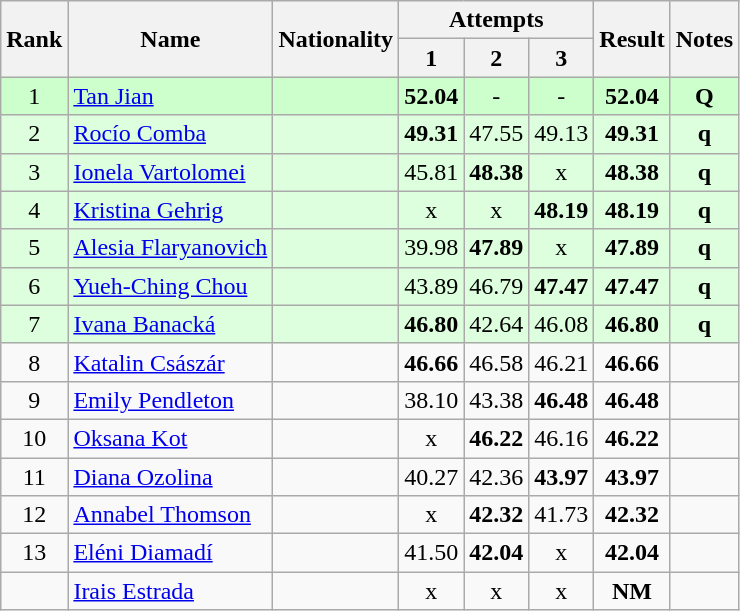<table class="wikitable sortable" style="text-align:center">
<tr>
<th rowspan=2>Rank</th>
<th rowspan=2>Name</th>
<th rowspan=2>Nationality</th>
<th colspan=3>Attempts</th>
<th rowspan=2>Result</th>
<th rowspan=2>Notes</th>
</tr>
<tr>
<th>1</th>
<th>2</th>
<th>3</th>
</tr>
<tr bgcolor=ccffcc>
<td>1</td>
<td align=left><a href='#'>Tan Jian</a></td>
<td align=left></td>
<td><strong>52.04</strong></td>
<td>-</td>
<td>-</td>
<td><strong>52.04</strong></td>
<td><strong>Q</strong></td>
</tr>
<tr bgcolor=ddffdd>
<td>2</td>
<td align=left><a href='#'>Rocío Comba</a></td>
<td align=left></td>
<td><strong>49.31</strong></td>
<td>47.55</td>
<td>49.13</td>
<td><strong>49.31</strong></td>
<td><strong>q</strong></td>
</tr>
<tr bgcolor=ddffdd>
<td>3</td>
<td align=left><a href='#'>Ionela Vartolomei</a></td>
<td align=left></td>
<td>45.81</td>
<td><strong>48.38</strong></td>
<td>x</td>
<td><strong>48.38</strong></td>
<td><strong>q</strong></td>
</tr>
<tr bgcolor=ddffdd>
<td>4</td>
<td align=left><a href='#'>Kristina Gehrig</a></td>
<td align=left></td>
<td>x</td>
<td>x</td>
<td><strong>48.19</strong></td>
<td><strong>48.19</strong></td>
<td><strong>q</strong></td>
</tr>
<tr bgcolor=ddffdd>
<td>5</td>
<td align=left><a href='#'>Alesia Flaryanovich</a></td>
<td align=left></td>
<td>39.98</td>
<td><strong>47.89</strong></td>
<td>x</td>
<td><strong>47.89</strong></td>
<td><strong>q</strong></td>
</tr>
<tr bgcolor=ddffdd>
<td>6</td>
<td align=left><a href='#'>Yueh-Ching Chou</a></td>
<td align=left></td>
<td>43.89</td>
<td>46.79</td>
<td><strong>47.47</strong></td>
<td><strong>47.47</strong></td>
<td><strong>q</strong></td>
</tr>
<tr bgcolor=ddffdd>
<td>7</td>
<td align=left><a href='#'>Ivana Banacká</a></td>
<td align=left></td>
<td><strong>46.80</strong></td>
<td>42.64</td>
<td>46.08</td>
<td><strong>46.80</strong></td>
<td><strong>q</strong></td>
</tr>
<tr>
<td>8</td>
<td align=left><a href='#'>Katalin Császár</a></td>
<td align=left></td>
<td><strong>46.66</strong></td>
<td>46.58</td>
<td>46.21</td>
<td><strong>46.66</strong></td>
<td></td>
</tr>
<tr>
<td>9</td>
<td align=left><a href='#'>Emily Pendleton</a></td>
<td align=left></td>
<td>38.10</td>
<td>43.38</td>
<td><strong>46.48</strong></td>
<td><strong>46.48</strong></td>
<td></td>
</tr>
<tr>
<td>10</td>
<td align=left><a href='#'>Oksana Kot</a></td>
<td align=left></td>
<td>x</td>
<td><strong>46.22</strong></td>
<td>46.16</td>
<td><strong>46.22</strong></td>
<td></td>
</tr>
<tr>
<td>11</td>
<td align=left><a href='#'>Diana Ozolina</a></td>
<td align=left></td>
<td>40.27</td>
<td>42.36</td>
<td><strong>43.97</strong></td>
<td><strong>43.97</strong></td>
<td></td>
</tr>
<tr>
<td>12</td>
<td align=left><a href='#'>Annabel Thomson</a></td>
<td align=left></td>
<td>x</td>
<td><strong>42.32</strong></td>
<td>41.73</td>
<td><strong>42.32</strong></td>
<td></td>
</tr>
<tr>
<td>13</td>
<td align=left><a href='#'>Eléni Diamadí</a></td>
<td align=left></td>
<td>41.50</td>
<td><strong>42.04</strong></td>
<td>x</td>
<td><strong>42.04</strong></td>
<td></td>
</tr>
<tr>
<td></td>
<td align=left><a href='#'>Irais Estrada</a></td>
<td align=left></td>
<td>x</td>
<td>x</td>
<td>x</td>
<td><strong>NM</strong></td>
<td></td>
</tr>
</table>
